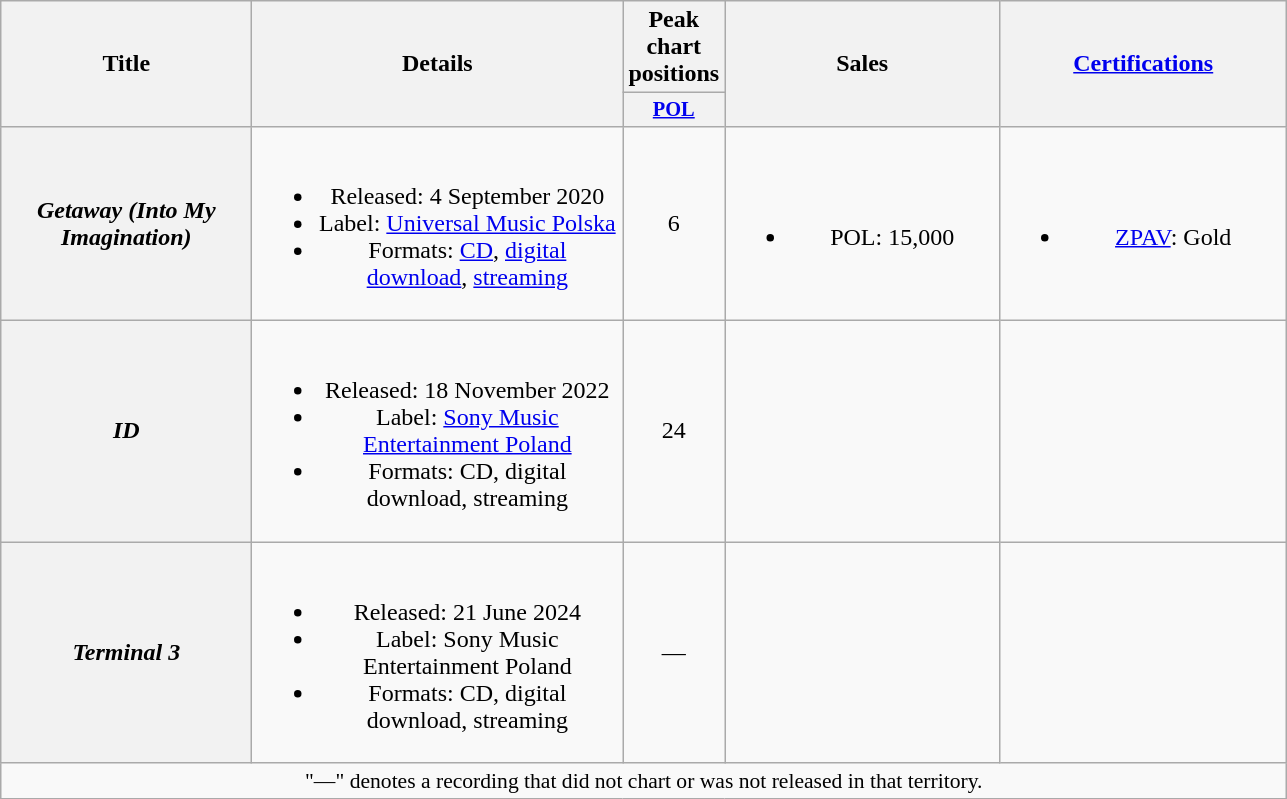<table class="wikitable plainrowheaders" style="text-align:center;">
<tr>
<th scope="col" rowspan="2" style="width:10em;">Title</th>
<th scope="col" rowspan="2" style="width:15em;">Details</th>
<th>Peak chart positions</th>
<th scope="col" rowspan="2" style="width:11em;">Sales</th>
<th scope="col" rowspan="2" style="width:11.5em;"><a href='#'>Certifications</a></th>
</tr>
<tr>
<th scope="col" style="width:3em;font-size:85%;"><a href='#'>POL</a><br></th>
</tr>
<tr>
<th scope="row"><em>Getaway (Into My Imagination)</em></th>
<td><br><ul><li>Released: 4 September 2020</li><li>Label: <a href='#'>Universal Music Polska</a></li><li>Formats: <a href='#'>CD</a>, <a href='#'>digital download</a>, <a href='#'>streaming</a></li></ul></td>
<td>6</td>
<td><br><ul><li>POL: 15,000</li></ul></td>
<td><br><ul><li><a href='#'>ZPAV</a>: Gold</li></ul></td>
</tr>
<tr>
<th scope="row"><em>ID</em></th>
<td><br><ul><li>Released: 18 November 2022</li><li>Label: <a href='#'>Sony Music Entertainment Poland</a></li><li>Formats: CD, digital download, streaming</li></ul></td>
<td>24</td>
<td></td>
<td></td>
</tr>
<tr>
<th scope="row"><em>Terminal 3</em></th>
<td><br><ul><li>Released: 21 June 2024</li><li>Label: Sony Music Entertainment Poland</li><li>Formats: CD, digital download, streaming</li></ul></td>
<td>—</td>
<td></td>
<td></td>
</tr>
<tr>
<td colspan="5" style="font-size:90%">"—" denotes a recording that did not chart or was not released in that territory.</td>
</tr>
</table>
